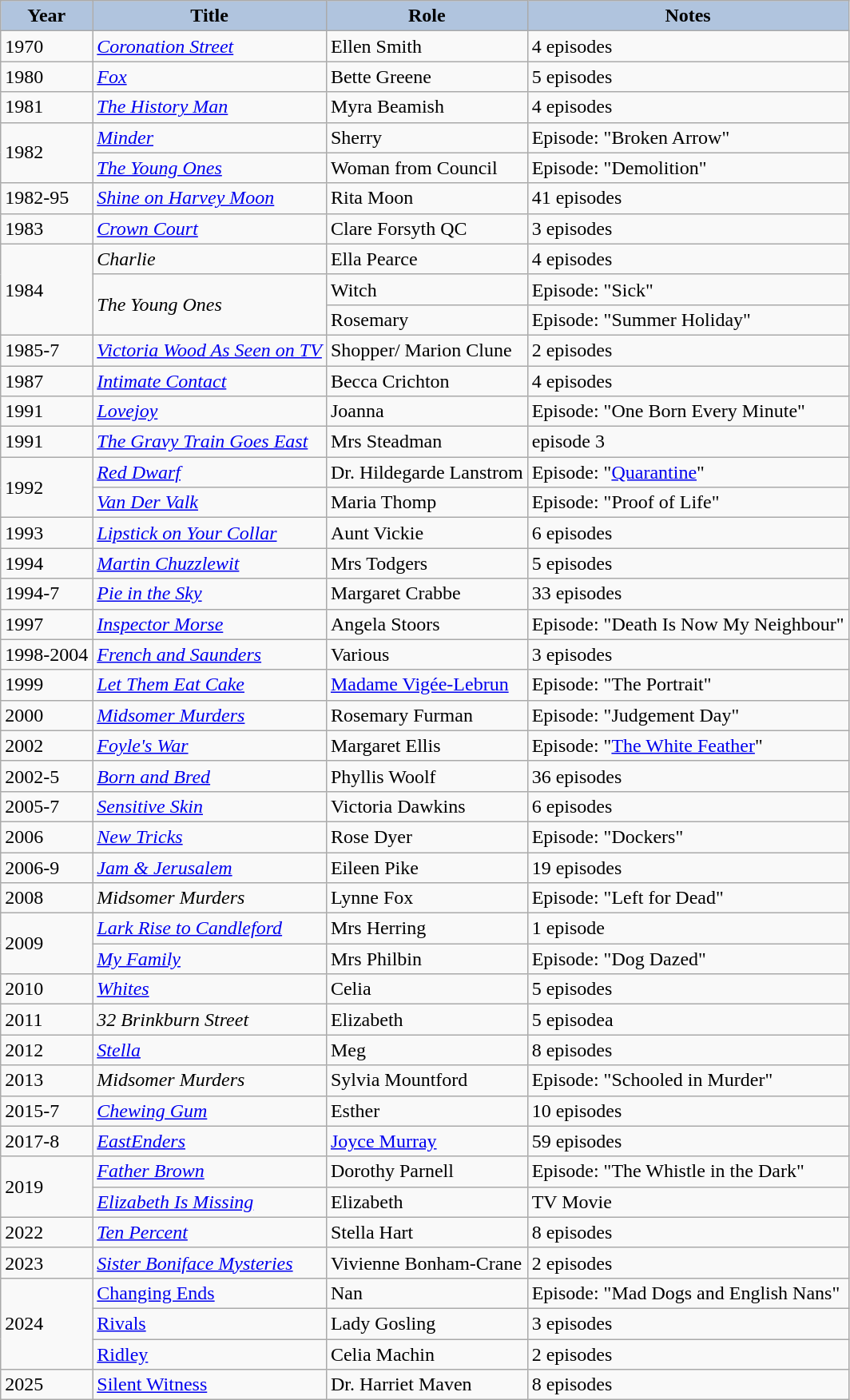<table class="wikitable">
<tr>
<th style="background:#B0C4DE;">Year</th>
<th style="background:#B0C4DE;">Title</th>
<th style="background:#B0C4DE;">Role</th>
<th style="background:#B0C4DE;">Notes</th>
</tr>
<tr>
<td>1970</td>
<td><em><a href='#'>Coronation Street</a></em></td>
<td>Ellen Smith</td>
<td>4 episodes</td>
</tr>
<tr>
<td>1980</td>
<td><em><a href='#'>Fox</a></em></td>
<td>Bette Greene</td>
<td>5 episodes</td>
</tr>
<tr>
<td>1981</td>
<td><em><a href='#'>The History Man</a></em></td>
<td>Myra Beamish</td>
<td>4 episodes</td>
</tr>
<tr>
<td rowspan=2>1982</td>
<td><em><a href='#'>Minder</a></em></td>
<td>Sherry</td>
<td>Episode: "Broken Arrow"</td>
</tr>
<tr>
<td><em><a href='#'>The Young Ones</a></em></td>
<td>Woman from Council</td>
<td>Episode: "Demolition"</td>
</tr>
<tr>
<td>1982-95</td>
<td><em><a href='#'>Shine on Harvey Moon</a></em></td>
<td>Rita Moon</td>
<td>41 episodes</td>
</tr>
<tr>
<td>1983</td>
<td><em><a href='#'>Crown Court</a></em></td>
<td>Clare Forsyth QC</td>
<td>3 episodes</td>
</tr>
<tr>
<td rowspan=3>1984</td>
<td><em>Charlie</em></td>
<td>Ella Pearce</td>
<td>4 episodes</td>
</tr>
<tr>
<td rowspan="2"><em>The Young Ones</em></td>
<td>Witch</td>
<td>Episode: "Sick"</td>
</tr>
<tr>
<td>Rosemary</td>
<td>Episode: "Summer Holiday"</td>
</tr>
<tr>
<td>1985-7</td>
<td><em><a href='#'>Victoria Wood As Seen on TV</a></em></td>
<td>Shopper/ Marion Clune</td>
<td>2 episodes</td>
</tr>
<tr>
<td>1987</td>
<td><em><a href='#'>Intimate Contact</a></em></td>
<td>Becca Crichton</td>
<td>4 episodes</td>
</tr>
<tr>
<td>1991</td>
<td><em><a href='#'>Lovejoy</a></em></td>
<td>Joanna</td>
<td>Episode: "One Born Every Minute"</td>
</tr>
<tr>
<td>1991</td>
<td><em><a href='#'>The Gravy Train Goes East</a></em></td>
<td>Mrs Steadman</td>
<td>episode 3</td>
</tr>
<tr>
<td rowspan=2>1992</td>
<td><em><a href='#'>Red Dwarf</a></em></td>
<td>Dr. Hildegarde Lanstrom</td>
<td>Episode: "<a href='#'>Quarantine</a>"</td>
</tr>
<tr>
<td><em><a href='#'>Van Der Valk</a></em></td>
<td>Maria Thomp</td>
<td>Episode: "Proof of Life"</td>
</tr>
<tr>
<td>1993</td>
<td><em><a href='#'>Lipstick on Your Collar</a></em></td>
<td>Aunt Vickie</td>
<td>6 episodes</td>
</tr>
<tr>
<td>1994</td>
<td><em><a href='#'>Martin Chuzzlewit</a></em></td>
<td>Mrs Todgers</td>
<td>5 episodes</td>
</tr>
<tr>
<td>1994-7</td>
<td><em><a href='#'>Pie in the Sky</a></em></td>
<td>Margaret Crabbe</td>
<td>33 episodes</td>
</tr>
<tr>
<td>1997</td>
<td><em><a href='#'>Inspector Morse</a></em></td>
<td>Angela Stoors</td>
<td>Episode: "Death Is Now My Neighbour"</td>
</tr>
<tr>
<td>1998-2004</td>
<td><em><a href='#'>French and Saunders</a></em></td>
<td>Various</td>
<td>3 episodes</td>
</tr>
<tr>
<td>1999</td>
<td><em><a href='#'>Let Them Eat Cake</a></em></td>
<td><a href='#'>Madame Vigée-Lebrun</a></td>
<td>Episode: "The Portrait"</td>
</tr>
<tr>
<td>2000</td>
<td><em><a href='#'>Midsomer Murders</a></em></td>
<td>Rosemary Furman</td>
<td>Episode: "Judgement Day"</td>
</tr>
<tr>
<td>2002</td>
<td><em><a href='#'>Foyle's War</a></em></td>
<td>Margaret Ellis</td>
<td>Episode: "<a href='#'>The White Feather</a>"</td>
</tr>
<tr>
<td>2002-5</td>
<td><em><a href='#'>Born and Bred</a></em></td>
<td>Phyllis Woolf</td>
<td>36 episodes</td>
</tr>
<tr>
<td>2005-7</td>
<td><em><a href='#'>Sensitive Skin</a></em></td>
<td>Victoria Dawkins</td>
<td>6 episodes</td>
</tr>
<tr>
<td>2006</td>
<td><em><a href='#'>New Tricks</a></em></td>
<td>Rose Dyer</td>
<td>Episode: "Dockers"</td>
</tr>
<tr>
<td>2006-9</td>
<td><em><a href='#'>Jam & Jerusalem</a></em></td>
<td>Eileen Pike</td>
<td>19 episodes</td>
</tr>
<tr>
<td>2008</td>
<td><em>Midsomer Murders</em></td>
<td>Lynne Fox</td>
<td>Episode: "Left for Dead"</td>
</tr>
<tr>
<td rowspan=2>2009</td>
<td><em><a href='#'>Lark Rise to Candleford</a></em></td>
<td>Mrs Herring</td>
<td>1 episode</td>
</tr>
<tr>
<td><em><a href='#'>My Family</a></em></td>
<td>Mrs Philbin</td>
<td>Episode: "Dog Dazed"</td>
</tr>
<tr>
<td>2010</td>
<td><em><a href='#'>Whites</a></em></td>
<td>Celia</td>
<td>5 episodes</td>
</tr>
<tr>
<td>2011</td>
<td><em>32 Brinkburn Street</em></td>
<td>Elizabeth</td>
<td>5 episodea</td>
</tr>
<tr>
<td>2012</td>
<td><em><a href='#'>Stella</a></em></td>
<td>Meg</td>
<td>8 episodes</td>
</tr>
<tr>
<td>2013</td>
<td><em>Midsomer Murders</em></td>
<td>Sylvia Mountford</td>
<td>Episode: "Schooled in Murder"</td>
</tr>
<tr>
<td>2015-7</td>
<td><em><a href='#'>Chewing Gum</a></em></td>
<td>Esther</td>
<td>10 episodes</td>
</tr>
<tr>
<td>2017-8</td>
<td><em><a href='#'>EastEnders</a></em></td>
<td><a href='#'>Joyce Murray</a></td>
<td>59 episodes</td>
</tr>
<tr>
<td rowspan=2>2019</td>
<td><em><a href='#'>Father Brown</a></em></td>
<td>Dorothy Parnell</td>
<td>Episode: "The Whistle in the Dark"</td>
</tr>
<tr>
<td><em><a href='#'>Elizabeth Is Missing</a></em></td>
<td>Elizabeth</td>
<td>TV Movie</td>
</tr>
<tr>
<td>2022</td>
<td><em><a href='#'>Ten Percent</a></em></td>
<td>Stella Hart</td>
<td>8 episodes</td>
</tr>
<tr>
<td>2023</td>
<td><em><a href='#'>Sister Boniface Mysteries</a></em></td>
<td>Vivienne Bonham-Crane</td>
<td>2 episodes</td>
</tr>
<tr>
<td rowspan=3>2024<em></td>
<td></em><a href='#'>Changing Ends</a><em></td>
<td>Nan</td>
<td>Episode: "Mad Dogs and English Nans"</td>
</tr>
<tr>
<td></em><a href='#'>Rivals</a><em></td>
<td>Lady Gosling</td>
<td>3 episodes</td>
</tr>
<tr>
<td></em><a href='#'>Ridley</a><em></td>
<td>Celia Machin</td>
<td>2 episodes</td>
</tr>
<tr>
<td>2025</td>
<td></em><a href='#'>Silent Witness</a><em></td>
<td>Dr. Harriet Maven</td>
<td>8 episodes</td>
</tr>
</table>
